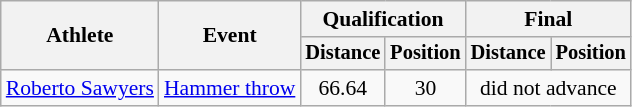<table class=wikitable style="font-size:90%">
<tr>
<th rowspan="2">Athlete</th>
<th rowspan="2">Event</th>
<th colspan="2">Qualification</th>
<th colspan="2">Final</th>
</tr>
<tr style="font-size:95%">
<th>Distance</th>
<th>Position</th>
<th>Distance</th>
<th>Position</th>
</tr>
<tr style=text-align:center>
<td style=text-align:left><a href='#'>Roberto Sawyers</a></td>
<td style=text-align:left><a href='#'>Hammer throw</a></td>
<td>66.64</td>
<td>30</td>
<td colspan=2>did not advance</td>
</tr>
</table>
